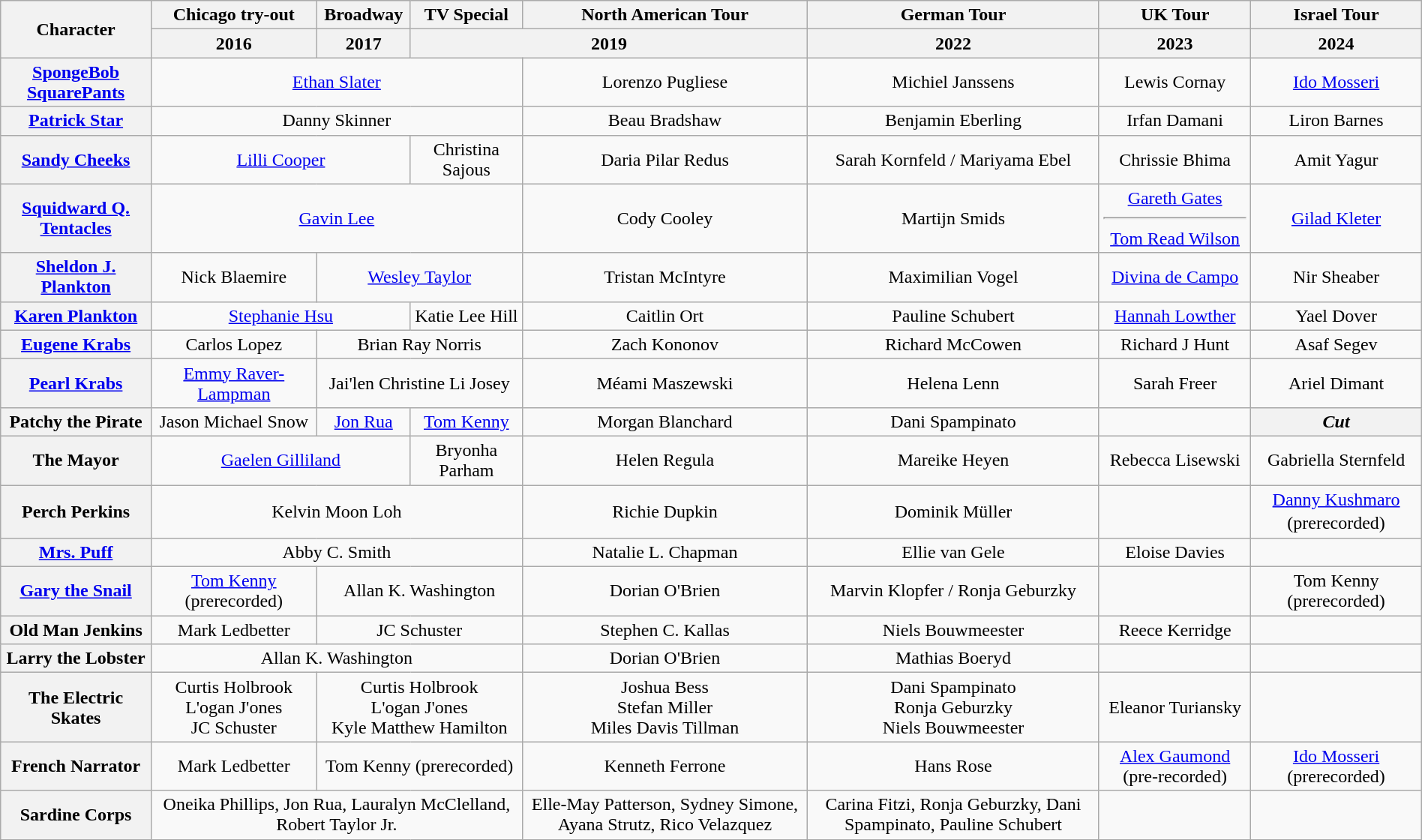<table class="wikitable" width="100%">
<tr>
<th rowspan="2">Character</th>
<th>Chicago try-out</th>
<th>Broadway</th>
<th>TV Special</th>
<th>North American Tour</th>
<th>German Tour</th>
<th>UK Tour</th>
<th>Israel Tour</th>
</tr>
<tr>
<th>2016</th>
<th>2017</th>
<th colspan="2">2019</th>
<th>2022</th>
<th>2023</th>
<th>2024</th>
</tr>
<tr>
<th><a href='#'>SpongeBob SquarePants</a></th>
<td colspan="3" align="center"><a href='#'>Ethan Slater</a></td>
<td align="center">Lorenzo Pugliese</td>
<td align="center">Michiel Janssens</td>
<td align="center">Lewis Cornay</td>
<td align="center"><a href='#'>Ido Mosseri</a></td>
</tr>
<tr>
<th><a href='#'>Patrick Star</a></th>
<td colspan="3" align="center">Danny Skinner</td>
<td align="center">Beau Bradshaw</td>
<td align="center">Benjamin Eberling</td>
<td align="center">Irfan Damani</td>
<td align="center">Liron Barnes</td>
</tr>
<tr>
<th><a href='#'>Sandy Cheeks</a></th>
<td colspan="2" align="center"><a href='#'>Lilli Cooper</a></td>
<td align="center">Christina Sajous</td>
<td align="center">Daria Pilar Redus</td>
<td align="center">Sarah Kornfeld / Mariyama Ebel</td>
<td align="center">Chrissie Bhima</td>
<td align="center">Amit Yagur</td>
</tr>
<tr>
<th><a href='#'>Squidward Q. Tentacles</a></th>
<td colspan="3" align="center"><a href='#'>Gavin Lee</a></td>
<td align="center">Cody Cooley</td>
<td align="center">Martijn Smids</td>
<td align="center"><a href='#'>Gareth Gates</a><hr><a href='#'>Tom Read Wilson</a></td>
<td align="center"><a href='#'>Gilad Kleter</a></td>
</tr>
<tr>
<th><a href='#'>Sheldon J. Plankton</a></th>
<td align="center">Nick Blaemire</td>
<td colspan="2" align="center"><a href='#'>Wesley Taylor</a></td>
<td align="center">Tristan McIntyre</td>
<td align="center">Maximilian Vogel</td>
<td align="center"><a href='#'>Divina de Campo</a></td>
<td align="center">Nir Sheaber</td>
</tr>
<tr>
<th><a href='#'>Karen Plankton</a></th>
<td colspan="2" align="center"><a href='#'>Stephanie Hsu</a></td>
<td align="center">Katie Lee Hill</td>
<td align="center">Caitlin Ort</td>
<td align="center">Pauline Schubert</td>
<td align="center"><a href='#'>Hannah Lowther</a></td>
<td align="center">Yael Dover</td>
</tr>
<tr>
<th><a href='#'>Eugene Krabs</a></th>
<td align="center">Carlos Lopez</td>
<td colspan="2" align="center">Brian Ray Norris</td>
<td align="center">Zach Kononov</td>
<td align="center">Richard McCowen</td>
<td align="center">Richard J Hunt</td>
<td align="center">Asaf Segev</td>
</tr>
<tr>
<th><a href='#'>Pearl Krabs</a></th>
<td align="center"><a href='#'>Emmy Raver-Lampman</a></td>
<td colspan="2" align="center">Jai'len Christine Li Josey</td>
<td align="center">Méami Maszewski</td>
<td align="center">Helena Lenn</td>
<td align="center">Sarah Freer</td>
<td align="center">Ariel Dimant</td>
</tr>
<tr>
<th>Patchy the Pirate</th>
<td align="center">Jason Michael Snow</td>
<td align="center"><a href='#'>Jon Rua</a></td>
<td align="center"><a href='#'>Tom Kenny</a></td>
<td align="center">Morgan Blanchard</td>
<td align="center">Dani Spampinato</td>
<td></td>
<th><em>Cut</em></th>
</tr>
<tr>
<th>The Mayor</th>
<td colspan="2" align="center"><a href='#'>Gaelen Gilliland</a></td>
<td align="center">Bryonha Parham</td>
<td align="center">Helen Regula</td>
<td align="center">Mareike Heyen</td>
<td align="center">Rebecca Lisewski</td>
<td align="center">Gabriella Sternfeld</td>
</tr>
<tr>
<th>Perch Perkins</th>
<td colspan="3" align="center">Kelvin Moon Loh</td>
<td align="center">Richie Dupkin</td>
<td align="center">Dominik Müller</td>
<td></td>
<td align="center"><a href='#'>Danny Kushmaro</a> (prerecorded)<big></big></td>
</tr>
<tr>
<th><a href='#'>Mrs. Puff</a></th>
<td colspan="3" align="center">Abby C. Smith</td>
<td align="center">Natalie L. Chapman</td>
<td align="center">Ellie van Gele</td>
<td align="center">Eloise Davies</td>
<td></td>
</tr>
<tr>
<th><a href='#'>Gary the Snail</a></th>
<td align="center"><a href='#'>Tom Kenny</a> (prerecorded)</td>
<td colspan="2" align="center">Allan K. Washington</td>
<td align="center">Dorian O'Brien</td>
<td align="center">Marvin Klopfer / Ronja Geburzky</td>
<td></td>
<td align="center">Tom Kenny (prerecorded)</td>
</tr>
<tr>
<th>Old Man Jenkins</th>
<td align="center">Mark Ledbetter</td>
<td colspan="2" align="center">JC Schuster</td>
<td align="center">Stephen C. Kallas</td>
<td align="center">Niels Bouwmeester</td>
<td align="center">Reece Kerridge</td>
<td></td>
</tr>
<tr>
<th>Larry the Lobster</th>
<td colspan="3" align="center">Allan K. Washington</td>
<td align="center">Dorian O'Brien</td>
<td align="center">Mathias Boeryd</td>
<td></td>
<td></td>
</tr>
<tr>
<th>The Electric Skates</th>
<td align="center">Curtis Holbrook<br>L'ogan J'ones<br>JC Schuster</td>
<td colspan="2" align="center">Curtis Holbrook<br>L'ogan J'ones<br>Kyle Matthew Hamilton</td>
<td align="center">Joshua Bess<br>Stefan Miller<br>Miles Davis Tillman</td>
<td align="center">Dani Spampinato<br>Ronja Geburzky<br>Niels Bouwmeester</td>
<td align="center">Eleanor Turiansky</td>
<td></td>
</tr>
<tr>
<th>French Narrator</th>
<td align="center">Mark Ledbetter</td>
<td colspan="2" align="center">Tom Kenny (prerecorded)</td>
<td align="center">Kenneth Ferrone</td>
<td align="center">Hans Rose</td>
<td align="center"><a href='#'>Alex Gaumond</a> (pre-recorded)</td>
<td align="center"><a href='#'>Ido Mosseri</a> (prerecorded)</td>
</tr>
<tr>
<th>Sardine Corps</th>
<td colspan="3" align="center">Oneika Phillips, Jon Rua, Lauralyn McClelland, Robert Taylor Jr.</td>
<td align="center">Elle-May Patterson, Sydney Simone, Ayana Strutz, Rico Velazquez</td>
<td align="center">Carina Fitzi, Ronja Geburzky, Dani Spampinato, Pauline Schubert</td>
<td></td>
<td></td>
</tr>
</table>
